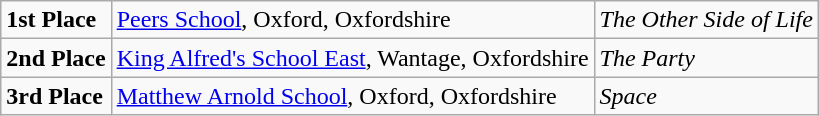<table class="wikitable">
<tr>
<td><strong>1st Place</strong></td>
<td><a href='#'>Peers School</a>, Oxford, Oxfordshire</td>
<td><em>The Other Side of Life</em></td>
</tr>
<tr>
<td><strong>2nd Place</strong></td>
<td><a href='#'>King Alfred's School East</a>, Wantage, Oxfordshire</td>
<td><em>The Party</em></td>
</tr>
<tr>
<td><strong>3rd Place</strong></td>
<td><a href='#'>Matthew Arnold School</a>, Oxford, Oxfordshire</td>
<td><em>Space</em></td>
</tr>
</table>
